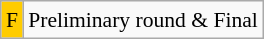<table class="wikitable" style="margin:0.5em auto; font-size:90%; line-height:1.25em; text-align:center;">
<tr>
<td style="background-color:#FFCC00;">F</td>
<td>Preliminary round & Final</td>
</tr>
</table>
